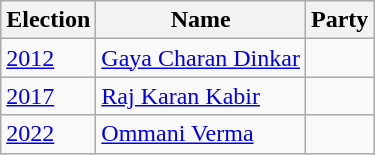<table class="wikitable sortable">
<tr>
<th>Election</th>
<th>Name</th>
<th colspan=2>Party</th>
</tr>
<tr>
<td><a href='#'>2012</a></td>
<td><a href='#'>Gaya Charan Dinkar</a></td>
<td></td>
</tr>
<tr>
<td><a href='#'>2017</a></td>
<td><a href='#'>Raj Karan Kabir</a></td>
<td></td>
</tr>
<tr>
<td><a href='#'>2022</a></td>
<td><a href='#'>Ommani Verma</a></td>
</tr>
</table>
